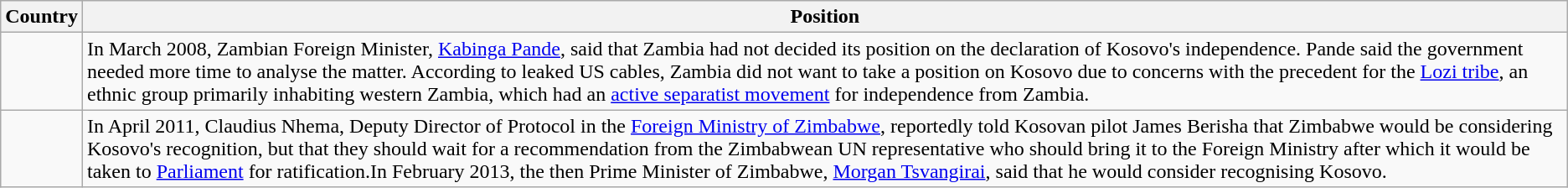<table class="wikitable">
<tr>
<th>Country</th>
<th>Position</th>
</tr>
<tr>
<td></td>
<td>In March 2008, Zambian Foreign Minister, <a href='#'>Kabinga Pande</a>, said that Zambia had not decided its position on the declaration of Kosovo's independence. Pande said the government needed more time to analyse the matter. According to leaked US cables, Zambia did not want to take a position on Kosovo due to concerns with the precedent for the <a href='#'>Lozi tribe</a>, an ethnic group primarily inhabiting western Zambia, which had an <a href='#'>active separatist movement</a> for independence from Zambia.</td>
</tr>
<tr>
<td nowrap></td>
<td>In April 2011, Claudius Nhema, Deputy Director of Protocol in the <a href='#'>Foreign Ministry of Zimbabwe</a>, reportedly told Kosovan pilot James Berisha that Zimbabwe would be considering Kosovo's recognition, but that they should wait for a recommendation from the Zimbabwean UN representative who should bring it to the Foreign Ministry after which it would be taken to <a href='#'>Parliament</a> for ratification.In February 2013, the then Prime Minister of Zimbabwe, <a href='#'>Morgan Tsvangirai</a>, said that he would consider recognising Kosovo.</td>
</tr>
</table>
